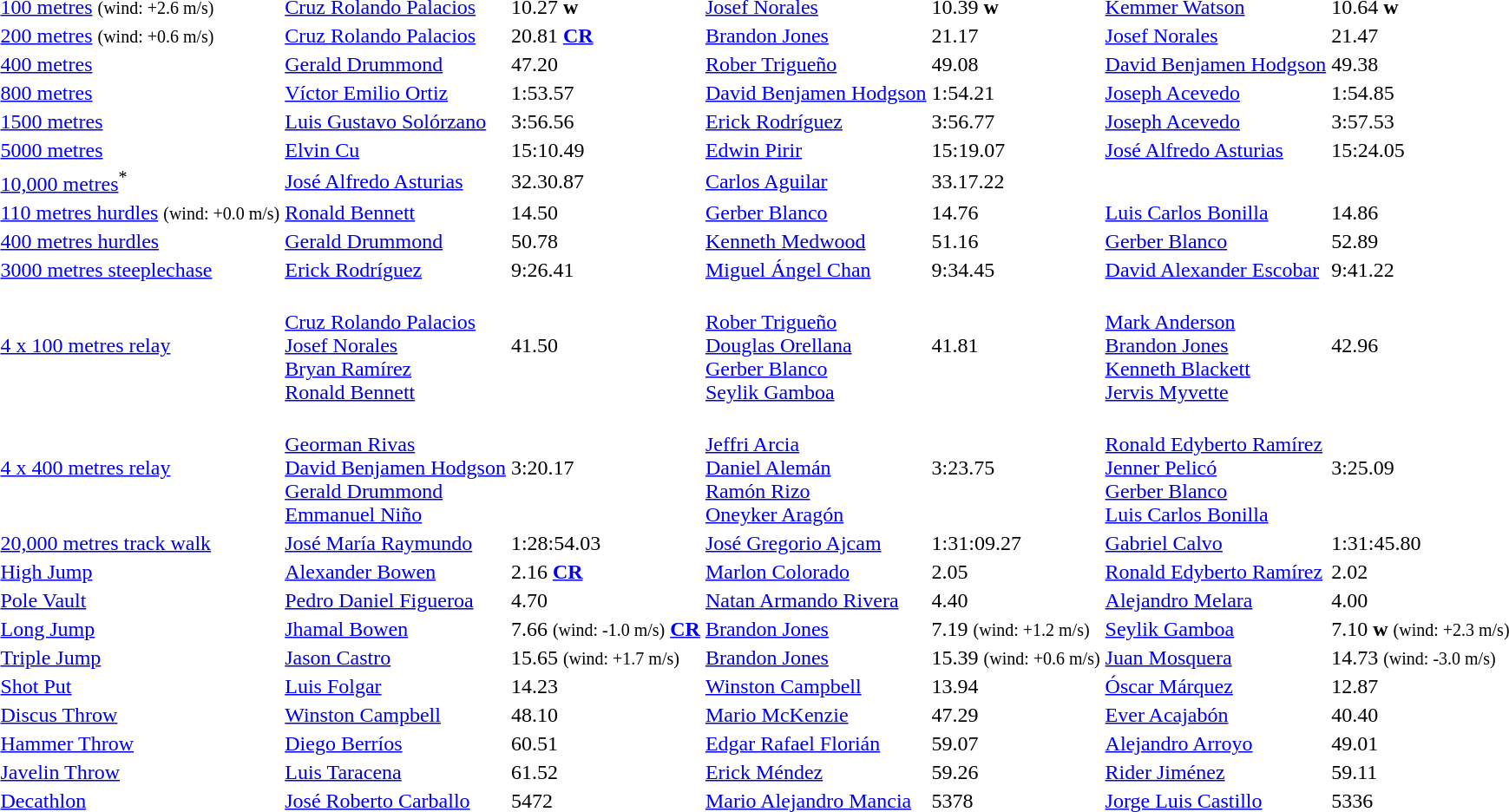<table>
<tr>
<td><a href='#'>100 metres</a> <small>(wind: +2.6 m/s)</small></td>
<td align=left><a href='#'>Cruz Rolando Palacios</a> <br> </td>
<td>10.27 <strong>w</strong></td>
<td align=left><a href='#'>Josef Norales</a> <br> </td>
<td>10.39 <strong>w</strong></td>
<td align=left><a href='#'>Kemmer Watson</a> <br> </td>
<td>10.64 <strong>w</strong></td>
</tr>
<tr>
<td><a href='#'>200 metres</a> <small>(wind: +0.6 m/s)</small></td>
<td align=left><a href='#'>Cruz Rolando Palacios</a> <br> </td>
<td>20.81 <a href='#'><strong>CR</strong></a></td>
<td align=left><a href='#'>Brandon Jones</a> <br> </td>
<td>21.17</td>
<td align=left><a href='#'>Josef Norales</a> <br> </td>
<td>21.47</td>
</tr>
<tr>
<td><a href='#'>400 metres</a></td>
<td align=left><a href='#'>Gerald Drummond</a> <br> </td>
<td>47.20</td>
<td align=left><a href='#'>Rober Trigueño</a> <br> </td>
<td>49.08</td>
<td align=left><a href='#'>David Benjamen Hodgson</a> <br> </td>
<td>49.38</td>
</tr>
<tr>
<td><a href='#'>800 metres</a></td>
<td align=left><a href='#'>Víctor Emilio Ortiz</a> <br> </td>
<td>1:53.57</td>
<td align=left><a href='#'>David Benjamen Hodgson</a> <br> </td>
<td>1:54.21</td>
<td align=left><a href='#'>Joseph Acevedo</a> <br> </td>
<td>1:54.85</td>
</tr>
<tr>
<td><a href='#'>1500 metres</a></td>
<td align=left><a href='#'>Luis Gustavo Solórzano</a> <br> </td>
<td>3:56.56</td>
<td align=left><a href='#'>Erick Rodríguez</a> <br> </td>
<td>3:56.77</td>
<td align=left><a href='#'>Joseph Acevedo</a> <br> </td>
<td>3:57.53</td>
</tr>
<tr>
<td><a href='#'>5000 metres</a></td>
<td align=left><a href='#'>Elvin Cu</a> <br> </td>
<td>15:10.49</td>
<td align=left><a href='#'>Edwin Pirir</a> <br> </td>
<td>15:19.07</td>
<td align=left><a href='#'>José Alfredo Asturias</a> <br> </td>
<td>15:24.05</td>
</tr>
<tr>
<td><a href='#'>10,000 metres</a><sup>*</sup></td>
<td align=left><a href='#'>José Alfredo Asturias</a> <br> </td>
<td>32.30.87</td>
<td align=left><a href='#'>Carlos Aguilar</a> <br> </td>
<td>33.17.22</td>
<td></td>
<td></td>
</tr>
<tr>
<td><a href='#'>110 metres hurdles</a> <small>(wind: +0.0 m/s)</small></td>
<td align=left><a href='#'>Ronald Bennett</a> <br> </td>
<td>14.50</td>
<td align=left><a href='#'>Gerber Blanco</a> <br> </td>
<td>14.76</td>
<td align=left><a href='#'>Luis Carlos Bonilla</a> <br> </td>
<td>14.86</td>
</tr>
<tr>
<td><a href='#'>400 metres hurdles</a></td>
<td align=left><a href='#'>Gerald Drummond</a> <br> </td>
<td>50.78</td>
<td align=left><a href='#'>Kenneth Medwood</a> <br> </td>
<td>51.16</td>
<td align=left><a href='#'>Gerber Blanco</a> <br> </td>
<td>52.89</td>
</tr>
<tr>
<td><a href='#'>3000 metres steeplechase</a></td>
<td align=left><a href='#'>Erick Rodríguez</a> <br> </td>
<td>9:26.41</td>
<td align=left><a href='#'>Miguel Ángel Chan</a> <br> </td>
<td>9:34.45</td>
<td align=left><a href='#'>David Alexander Escobar</a> <br> </td>
<td>9:41.22</td>
</tr>
<tr>
<td><a href='#'>4 x 100 metres relay</a></td>
<td> <br> <a href='#'>Cruz Rolando Palacios</a> <br> <a href='#'>Josef Norales</a> <br> <a href='#'>Bryan Ramírez</a> <br> <a href='#'>Ronald Bennett</a></td>
<td>41.50</td>
<td> <br> <a href='#'>Rober Trigueño</a> <br> <a href='#'>Douglas Orellana</a> <br> <a href='#'>Gerber Blanco</a> <br> <a href='#'>Seylik Gamboa</a></td>
<td>41.81</td>
<td> <br> <a href='#'>Mark Anderson</a> <br> <a href='#'>Brandon Jones</a> <br> <a href='#'>Kenneth Blackett</a> <br> <a href='#'>Jervis Myvette</a></td>
<td>42.96</td>
</tr>
<tr>
<td><a href='#'>4 x 400 metres relay</a></td>
<td> <br> <a href='#'>Georman Rivas</a> <br> <a href='#'>David Benjamen Hodgson</a> <br> <a href='#'>Gerald Drummond</a> <br> <a href='#'>Emmanuel Niño</a></td>
<td>3:20.17</td>
<td> <br> <a href='#'>Jeffri Arcia</a> <br> <a href='#'>Daniel Alemán</a> <br> <a href='#'>Ramón Rizo</a> <br> <a href='#'>Oneyker Aragón</a></td>
<td>3:23.75</td>
<td> <br> <a href='#'>Ronald Edyberto Ramírez</a> <br> <a href='#'>Jenner Pelicó</a> <br> <a href='#'>Gerber Blanco</a> <br> <a href='#'>Luis Carlos Bonilla</a></td>
<td>3:25.09</td>
</tr>
<tr>
<td><a href='#'>20,000 metres track walk</a></td>
<td align=left><a href='#'>José María Raymundo</a> <br> </td>
<td>1:28:54.03</td>
<td align=left><a href='#'>José Gregorio Ajcam</a> <br> </td>
<td>1:31:09.27</td>
<td align=left><a href='#'>Gabriel Calvo</a> <br> </td>
<td>1:31:45.80</td>
</tr>
<tr>
<td><a href='#'>High Jump</a></td>
<td align=left><a href='#'>Alexander Bowen</a> <br> </td>
<td>2.16  <a href='#'><strong>CR</strong></a></td>
<td align=left><a href='#'>Marlon Colorado</a> <br> </td>
<td>2.05</td>
<td align=left><a href='#'>Ronald Edyberto Ramírez</a> <br> </td>
<td>2.02</td>
</tr>
<tr>
<td><a href='#'>Pole Vault</a></td>
<td align=left><a href='#'>Pedro Daniel Figueroa</a> <br> </td>
<td>4.70</td>
<td align=left><a href='#'>Natan Armando Rivera</a> <br> </td>
<td>4.40</td>
<td align=left><a href='#'>Alejandro Melara</a> <br> </td>
<td>4.00</td>
</tr>
<tr>
<td><a href='#'>Long Jump</a></td>
<td align=left><a href='#'>Jhamal Bowen</a> <br> </td>
<td>7.66 <small>(wind: -1.0 m/s)</small> <a href='#'><strong>CR</strong></a></td>
<td align=left><a href='#'>Brandon Jones</a> <br> </td>
<td>7.19 <small>(wind: +1.2 m/s)</small></td>
<td align=left><a href='#'>Seylik Gamboa</a> <br> </td>
<td>7.10 <strong>w</strong> <small>(wind: +2.3 m/s)</small></td>
</tr>
<tr>
<td><a href='#'>Triple Jump</a></td>
<td align=left><a href='#'>Jason Castro</a> <br> </td>
<td>15.65 <small>(wind: +1.7 m/s)</small></td>
<td align=left><a href='#'>Brandon Jones</a> <br> </td>
<td>15.39 <small>(wind: +0.6 m/s)</small></td>
<td align=left><a href='#'>Juan Mosquera</a> <br> </td>
<td>14.73 <small>(wind: -3.0 m/s)</small></td>
</tr>
<tr>
<td><a href='#'>Shot Put</a></td>
<td align=left><a href='#'>Luis Folgar</a> <br> </td>
<td>14.23</td>
<td align=left><a href='#'>Winston Campbell</a> <br> </td>
<td>13.94</td>
<td align=left><a href='#'>Óscar Márquez</a> <br> </td>
<td>12.87</td>
</tr>
<tr>
<td><a href='#'>Discus Throw</a></td>
<td align=left><a href='#'>Winston Campbell</a> <br> </td>
<td>48.10</td>
<td align=left><a href='#'>Mario McKenzie</a> <br> </td>
<td>47.29</td>
<td align=left><a href='#'>Ever Acajabón</a> <br> </td>
<td>40.40</td>
</tr>
<tr>
<td><a href='#'>Hammer Throw</a></td>
<td align=left><a href='#'>Diego Berríos</a> <br> </td>
<td>60.51</td>
<td align=left><a href='#'>Edgar Rafael Florián</a> <br> </td>
<td>59.07</td>
<td align=left><a href='#'>Alejandro Arroyo</a> <br> </td>
<td>49.01</td>
</tr>
<tr>
<td><a href='#'>Javelin Throw</a></td>
<td align=left><a href='#'>Luis Taracena</a> <br> </td>
<td>61.52</td>
<td align=left><a href='#'>Erick Méndez</a> <br> </td>
<td>59.26</td>
<td align=left><a href='#'>Rider Jiménez</a> <br> </td>
<td>59.11</td>
</tr>
<tr>
<td><a href='#'>Decathlon</a></td>
<td align=left><a href='#'>José Roberto Carballo</a> <br> </td>
<td>5472</td>
<td align=left><a href='#'>Mario Alejandro Mancia</a> <br> </td>
<td>5378</td>
<td align=left><a href='#'>Jorge Luis Castillo</a> <br> </td>
<td>5336</td>
</tr>
</table>
